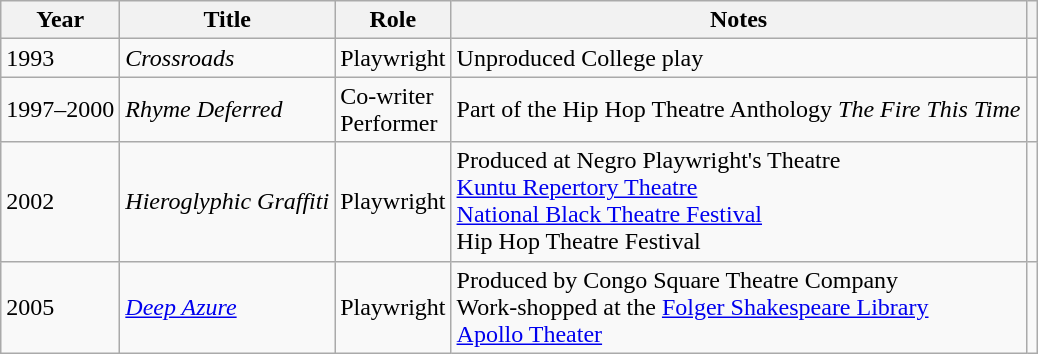<table class="wikitable sortable plainrowheaders">
<tr>
<th scope="col">Year</th>
<th scope="col">Title</th>
<th scope="col">Role</th>
<th scope="col" class="unsortable">Notes</th>
<th scope="col" class="unsortable"></th>
</tr>
<tr>
<td>1993</td>
<td><em>Crossroads</em></td>
<td>Playwright</td>
<td>Unproduced College play</td>
<td style="text-align:center;"></td>
</tr>
<tr>
<td>1997–2000</td>
<td><em>Rhyme Deferred</em></td>
<td>Co-writer<br>Performer</td>
<td>Part of the Hip Hop Theatre Anthology <em>The Fire This Time</em></td>
<td style="text-align:center;"></td>
</tr>
<tr>
<td>2002</td>
<td><em>Hieroglyphic Graffiti</em></td>
<td>Playwright</td>
<td>Produced at Negro Playwright's Theatre<br><a href='#'>Kuntu Repertory Theatre</a><br><a href='#'>National Black Theatre Festival</a><br>Hip Hop Theatre Festival</td>
<td style="text-align:center;"></td>
</tr>
<tr>
<td>2005</td>
<td><em><a href='#'>Deep Azure</a></em></td>
<td>Playwright</td>
<td>Produced by Congo Square Theatre Company<br>Work-shopped at the <a href='#'>Folger Shakespeare Library</a><br><a href='#'>Apollo Theater</a></td>
<td style="text-align:center;"></td>
</tr>
</table>
